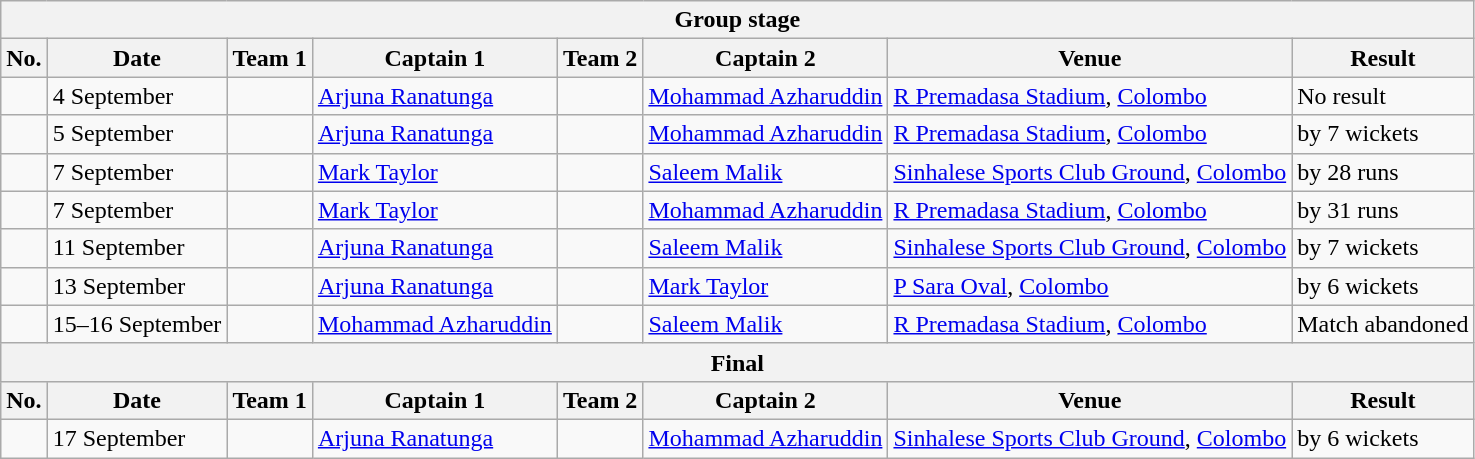<table class="wikitable">
<tr>
<th colspan="9">Group stage</th>
</tr>
<tr>
<th>No.</th>
<th>Date</th>
<th>Team 1</th>
<th>Captain 1</th>
<th>Team 2</th>
<th>Captain 2</th>
<th>Venue</th>
<th>Result</th>
</tr>
<tr>
<td></td>
<td>4 September</td>
<td></td>
<td><a href='#'>Arjuna Ranatunga</a></td>
<td></td>
<td><a href='#'>Mohammad Azharuddin</a></td>
<td><a href='#'>R Premadasa Stadium</a>, <a href='#'>Colombo</a></td>
<td>No result</td>
</tr>
<tr>
<td></td>
<td>5 September</td>
<td></td>
<td><a href='#'>Arjuna Ranatunga</a></td>
<td></td>
<td><a href='#'>Mohammad Azharuddin</a></td>
<td><a href='#'>R Premadasa Stadium</a>, <a href='#'>Colombo</a></td>
<td> by 7 wickets</td>
</tr>
<tr>
<td></td>
<td>7 September</td>
<td></td>
<td><a href='#'>Mark Taylor</a></td>
<td></td>
<td><a href='#'>Saleem Malik</a></td>
<td><a href='#'>Sinhalese Sports Club Ground</a>, <a href='#'>Colombo</a></td>
<td> by 28 runs</td>
</tr>
<tr>
<td></td>
<td>7 September</td>
<td></td>
<td><a href='#'>Mark Taylor</a></td>
<td></td>
<td><a href='#'>Mohammad Azharuddin</a></td>
<td><a href='#'>R Premadasa Stadium</a>, <a href='#'>Colombo</a></td>
<td> by 31 runs</td>
</tr>
<tr>
<td></td>
<td>11 September</td>
<td></td>
<td><a href='#'>Arjuna Ranatunga</a></td>
<td></td>
<td><a href='#'>Saleem Malik</a></td>
<td><a href='#'>Sinhalese Sports Club Ground</a>, <a href='#'>Colombo</a></td>
<td> by 7 wickets</td>
</tr>
<tr>
<td></td>
<td>13 September</td>
<td></td>
<td><a href='#'>Arjuna Ranatunga</a></td>
<td></td>
<td><a href='#'>Mark Taylor</a></td>
<td><a href='#'>P Sara Oval</a>, <a href='#'>Colombo</a></td>
<td> by 6 wickets</td>
</tr>
<tr>
<td></td>
<td>15–16 September</td>
<td></td>
<td><a href='#'>Mohammad Azharuddin</a></td>
<td></td>
<td><a href='#'>Saleem Malik</a></td>
<td><a href='#'>R Premadasa Stadium</a>, <a href='#'>Colombo</a></td>
<td>Match abandoned</td>
</tr>
<tr>
<th colspan="9">Final</th>
</tr>
<tr>
<th>No.</th>
<th>Date</th>
<th>Team 1</th>
<th>Captain 1</th>
<th>Team 2</th>
<th>Captain 2</th>
<th>Venue</th>
<th>Result</th>
</tr>
<tr>
<td></td>
<td>17 September</td>
<td></td>
<td><a href='#'>Arjuna Ranatunga</a></td>
<td></td>
<td><a href='#'>Mohammad Azharuddin</a></td>
<td><a href='#'>Sinhalese Sports Club Ground</a>, <a href='#'>Colombo</a></td>
<td> by 6 wickets</td>
</tr>
</table>
